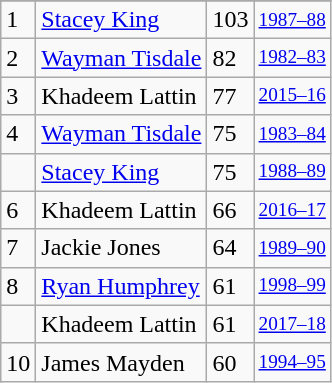<table class="wikitable">
<tr>
</tr>
<tr>
<td>1</td>
<td><a href='#'>Stacey King</a></td>
<td>103</td>
<td style="font-size:80%;"><a href='#'>1987–88</a></td>
</tr>
<tr>
<td>2</td>
<td><a href='#'>Wayman Tisdale</a></td>
<td>82</td>
<td style="font-size:80%;"><a href='#'>1982–83</a></td>
</tr>
<tr>
<td>3</td>
<td>Khadeem Lattin</td>
<td>77</td>
<td style="font-size:80%;"><a href='#'>2015–16</a></td>
</tr>
<tr>
<td>4</td>
<td><a href='#'>Wayman Tisdale</a></td>
<td>75</td>
<td style="font-size:80%;"><a href='#'>1983–84</a></td>
</tr>
<tr>
<td></td>
<td><a href='#'>Stacey King</a></td>
<td>75</td>
<td style="font-size:80%;"><a href='#'>1988–89</a></td>
</tr>
<tr>
<td>6</td>
<td>Khadeem Lattin</td>
<td>66</td>
<td style="font-size:80%;"><a href='#'>2016–17</a></td>
</tr>
<tr>
<td>7</td>
<td>Jackie Jones</td>
<td>64</td>
<td style="font-size:80%;"><a href='#'>1989–90</a></td>
</tr>
<tr>
<td>8</td>
<td><a href='#'>Ryan Humphrey</a></td>
<td>61</td>
<td style="font-size:80%;"><a href='#'>1998–99</a></td>
</tr>
<tr>
<td></td>
<td>Khadeem Lattin</td>
<td>61</td>
<td style="font-size:80%;"><a href='#'>2017–18</a></td>
</tr>
<tr>
<td>10</td>
<td>James Mayden</td>
<td>60</td>
<td style="font-size:80%;"><a href='#'>1994–95</a></td>
</tr>
</table>
